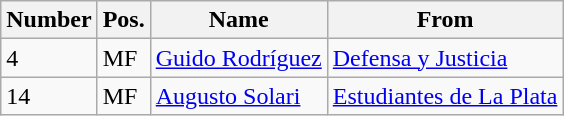<table class="wikitable">
<tr>
<th>Number</th>
<th>Pos.</th>
<th>Name</th>
<th>From</th>
</tr>
<tr>
<td>4</td>
<td>MF</td>
<td> <a href='#'>Guido Rodríguez</a></td>
<td> <a href='#'>Defensa y Justicia</a></td>
</tr>
<tr>
<td>14</td>
<td>MF</td>
<td> <a href='#'>Augusto Solari</a></td>
<td> <a href='#'>Estudiantes de La Plata</a></td>
</tr>
</table>
